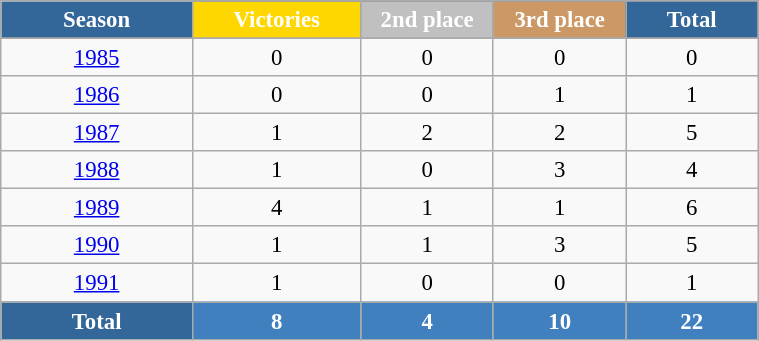<table class="wikitable" style="font-size:95%; text-align:center; border:grey solid 1px; border-collapse:collapse;" width="40%">
<tr style="background-color:#369; color:white;">
<td rowspan="2" colspan="1" width="8%"><strong>Season</strong></td>
</tr>
<tr style="background-color:#4180be; color:white;">
<td width="5%" style="background:gold;"><strong>Victories</strong></td>
<td width="5%" style="background:silver;"><strong>2nd place</strong></td>
<td width="5%" style="background:#c96;"><strong>3rd place</strong></td>
<td width="5%" style="background-color:#369; color:white;"><strong>Total</strong></td>
</tr>
<tr style="background-color:#8CB2D8; color:white;">
</tr>
<tr>
<td><a href='#'>1985</a></td>
<td>0</td>
<td>0</td>
<td>0</td>
<td>0</td>
</tr>
<tr>
<td><a href='#'>1986</a></td>
<td>0</td>
<td>0</td>
<td>1</td>
<td>1</td>
</tr>
<tr>
<td><a href='#'>1987</a></td>
<td>1</td>
<td>2</td>
<td>2</td>
<td>5</td>
</tr>
<tr>
<td><a href='#'>1988</a></td>
<td>1</td>
<td>0</td>
<td>3</td>
<td>4</td>
</tr>
<tr>
<td><a href='#'>1989</a></td>
<td>4</td>
<td>1</td>
<td>1</td>
<td>6</td>
</tr>
<tr>
<td><a href='#'>1990</a></td>
<td>1</td>
<td>1</td>
<td>3</td>
<td>5</td>
</tr>
<tr>
<td><a href='#'>1991</a></td>
<td>1</td>
<td>0</td>
<td>0</td>
<td>1</td>
</tr>
<tr>
<td style="background-color:#369; color:white;"><strong>Total</strong></td>
<td style="background-color:#4180be; color:white;"><strong>8</strong></td>
<td style="background-color:#4180be; color:white;"><strong>4</strong></td>
<td style="background-color:#4180be; color:white;"><strong>10</strong></td>
<td style="background-color:#4180be; color:white;"><strong>22</strong></td>
</tr>
</table>
